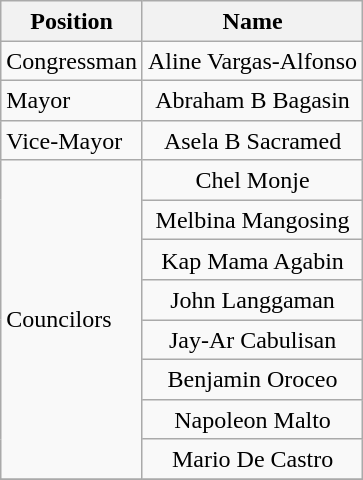<table class="wikitable" style="line-height:1.20em; font-size:100%;">
<tr>
<th>Position</th>
<th>Name</th>
</tr>
<tr>
<td>Congressman</td>
<td style="text-align:center;">Aline Vargas-Alfonso</td>
</tr>
<tr>
<td>Mayor</td>
<td style="text-align:center;">Abraham B Bagasin</td>
</tr>
<tr>
<td>Vice-Mayor</td>
<td style="text-align:center;">Asela B Sacramed</td>
</tr>
<tr>
<td rowspan=8>Councilors</td>
<td style="text-align:center;">Chel Monje</td>
</tr>
<tr>
<td style="text-align:center;">Melbina Mangosing</td>
</tr>
<tr>
<td style="text-align:center;">Kap Mama Agabin</td>
</tr>
<tr>
<td style="text-align:center;">John Langgaman</td>
</tr>
<tr>
<td style="text-align:center;">Jay-Ar Cabulisan</td>
</tr>
<tr>
<td style="text-align:center;">Benjamin Oroceo</td>
</tr>
<tr>
<td style="text-align:center;">Napoleon Malto</td>
</tr>
<tr>
<td style="text-align:center;">Mario De Castro</td>
</tr>
<tr>
</tr>
</table>
